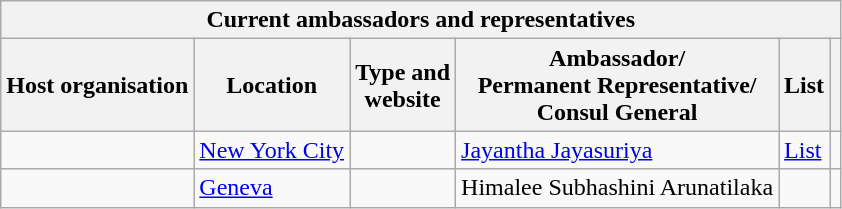<table class="wikitable sticky-header-multi mw-collapsible" style="font-size:100%; text-align:left">
<tr>
<th colspan=6 style="colour:; background:;">Current ambassadors and representatives</th>
</tr>
<tr>
<th>Host organisation</th>
<th>Location</th>
<th>Type and <br> website</th>
<th>Ambassador/<br>Permanent Representative/<br>Consul General</th>
<th>List</th>
<th></th>
</tr>
<tr>
<td> </td>
<td><a href='#'>New York City</a></td>
<td></td>
<td><a href='#'>Jayantha Jayasuriya</a></td>
<td><a href='#'>List</a></td>
<td><br></td>
</tr>
<tr>
<td> </td>
<td><a href='#'>Geneva</a></td>
<td></td>
<td>Himalee Subhashini Arunatilaka</td>
<td></td>
<td></td>
</tr>
</table>
